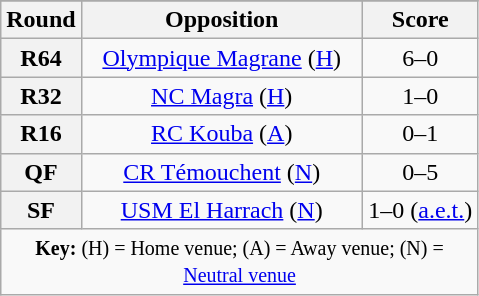<table class="wikitable plainrowheaders" style="text-align:center;margin:0">
<tr>
</tr>
<tr>
<th scope="col" style="width:25px">Round</th>
<th scope="col" style="width:180px">Opposition</th>
<th scope="col" style="width:70px">Score</th>
</tr>
<tr>
<th scope=row style="text-align:center">R64</th>
<td><a href='#'>Olympique Magrane</a> (<a href='#'>H</a>)</td>
<td>6–0</td>
</tr>
<tr>
<th scope=row style="text-align:center">R32</th>
<td><a href='#'>NC Magra</a> (<a href='#'>H</a>)</td>
<td>1–0</td>
</tr>
<tr>
<th scope=row style="text-align:center">R16</th>
<td><a href='#'>RC Kouba</a> (<a href='#'>A</a>)</td>
<td>0–1</td>
</tr>
<tr>
<th scope=row style="text-align:center">QF</th>
<td><a href='#'>CR Témouchent</a> (<a href='#'>N</a>)</td>
<td>0–5</td>
</tr>
<tr>
<th scope=row style="text-align:center">SF</th>
<td><a href='#'>USM El Harrach</a> (<a href='#'>N</a>)</td>
<td>1–0 (<a href='#'>a.e.t.</a>)</td>
</tr>
<tr>
<td colspan="3"><small><strong>Key:</strong> (H) = Home venue; (A) = Away venue; (N) = <a href='#'>Neutral venue</a></small></td>
</tr>
</table>
